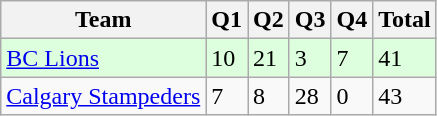<table class="wikitable">
<tr>
<th>Team</th>
<th>Q1</th>
<th>Q2</th>
<th>Q3</th>
<th>Q4</th>
<th>Total</th>
</tr>
<tr style="background-color:#ddffdd">
<td><a href='#'>BC Lions</a></td>
<td>10</td>
<td>21</td>
<td>3</td>
<td>7</td>
<td>41</td>
</tr>
<tr>
<td><a href='#'>Calgary Stampeders</a></td>
<td>7</td>
<td>8</td>
<td>28</td>
<td>0</td>
<td>43</td>
</tr>
</table>
